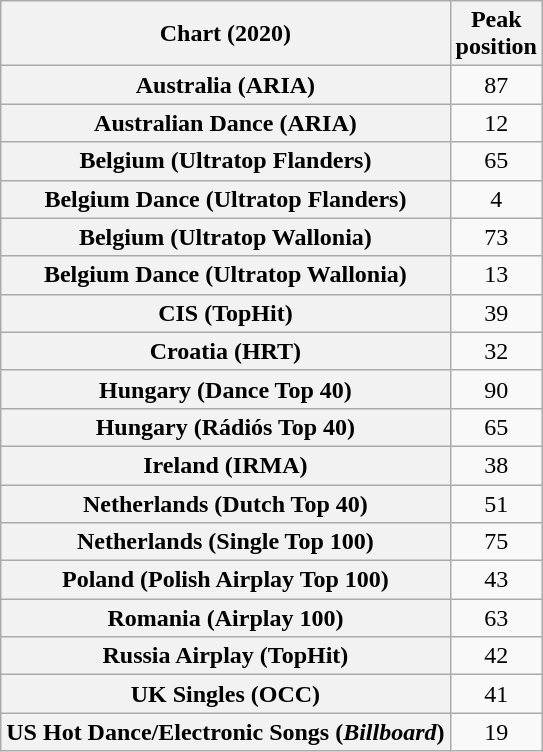<table class="wikitable sortable plainrowheaders" style="text-align:center">
<tr>
<th scope="col">Chart (2020)</th>
<th scope="col">Peak<br>position</th>
</tr>
<tr>
<th scope="row">Australia (ARIA)</th>
<td>87</td>
</tr>
<tr>
<th scope="row">Australian Dance (ARIA)</th>
<td>12</td>
</tr>
<tr>
<th scope="row">Belgium (Ultratop Flanders)</th>
<td>65</td>
</tr>
<tr>
<th scope="row">Belgium Dance (Ultratop Flanders)</th>
<td>4</td>
</tr>
<tr>
<th scope="row">Belgium (Ultratop Wallonia)</th>
<td>73</td>
</tr>
<tr>
<th scope="row">Belgium Dance (Ultratop Wallonia)</th>
<td>13</td>
</tr>
<tr>
<th scope="row">CIS (TopHit)</th>
<td>39</td>
</tr>
<tr>
<th scope="row">Croatia (HRT)</th>
<td>32</td>
</tr>
<tr>
<th scope="row">Hungary (Dance Top 40)</th>
<td>90</td>
</tr>
<tr>
<th scope="row">Hungary (Rádiós Top 40)</th>
<td>65</td>
</tr>
<tr>
<th scope="row">Ireland (IRMA)</th>
<td>38</td>
</tr>
<tr>
<th scope="row">Netherlands (Dutch Top 40)</th>
<td>51</td>
</tr>
<tr>
<th scope="row">Netherlands (Single Top 100)</th>
<td>75</td>
</tr>
<tr>
<th scope="row">Poland (Polish Airplay Top 100)</th>
<td>43</td>
</tr>
<tr>
<th scope="row">Romania (Airplay 100)</th>
<td>63</td>
</tr>
<tr>
<th scope="row">Russia Airplay (TopHit)</th>
<td>42</td>
</tr>
<tr>
<th scope="row">UK Singles (OCC)</th>
<td>41</td>
</tr>
<tr>
<th scope="row">US Hot Dance/Electronic Songs (<em>Billboard</em>)</th>
<td>19</td>
</tr>
</table>
